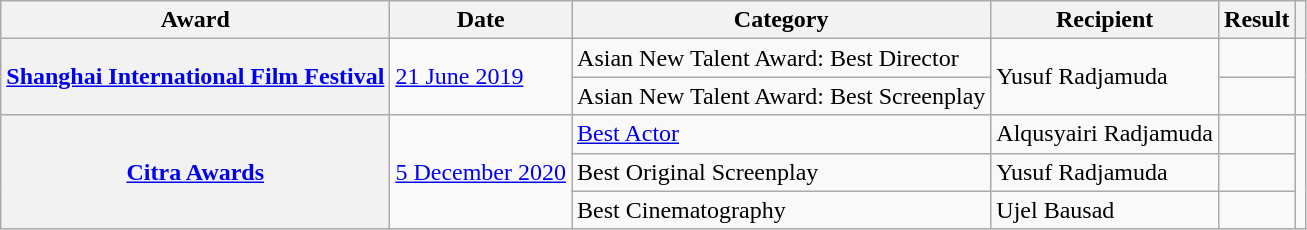<table class="wikitable sortable plainrowheaders">
<tr>
<th>Award</th>
<th>Date</th>
<th>Category</th>
<th>Recipient</th>
<th>Result</th>
<th></th>
</tr>
<tr>
<th scope="row" rowspan="2"><a href='#'>Shanghai International Film Festival</a></th>
<td rowspan="2"><a href='#'>21 June 2019</a></td>
<td>Asian New Talent Award: Best Director</td>
<td rowspan="2">Yusuf Radjamuda</td>
<td></td>
<td align="center" rowspan="2"></td>
</tr>
<tr>
<td>Asian New Talent Award: Best Screenplay</td>
<td></td>
</tr>
<tr>
<th scope="row" rowspan="3"><a href='#'>Citra Awards</a></th>
<td rowspan="3"><a href='#'>5 December 2020</a></td>
<td><a href='#'>Best Actor</a></td>
<td>Alqusyairi Radjamuda</td>
<td></td>
<td align="center" rowspan="3"></td>
</tr>
<tr>
<td>Best Original Screenplay</td>
<td>Yusuf Radjamuda</td>
<td></td>
</tr>
<tr>
<td>Best Cinematography</td>
<td>Ujel Bausad</td>
<td></td>
</tr>
</table>
